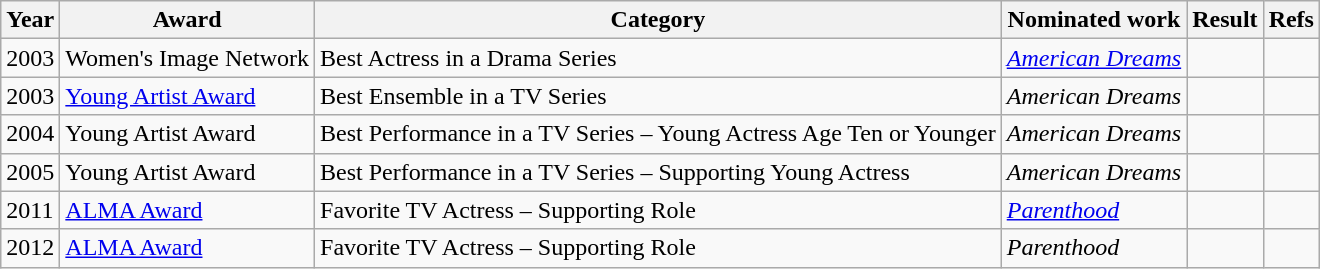<table class="wikitable">
<tr>
<th>Year</th>
<th>Award</th>
<th>Category</th>
<th>Nominated work</th>
<th>Result</th>
<th>Refs</th>
</tr>
<tr>
<td>2003</td>
<td>Women's Image Network</td>
<td>Best Actress in a Drama Series</td>
<td><em><a href='#'>American Dreams</a></em></td>
<td></td>
<td></td>
</tr>
<tr>
<td>2003</td>
<td><a href='#'>Young Artist Award</a></td>
<td>Best Ensemble in a TV Series</td>
<td><em>American Dreams</em></td>
<td></td>
<td style="text-align:center;"></td>
</tr>
<tr>
<td>2004</td>
<td>Young Artist Award</td>
<td>Best Performance in a TV Series – Young Actress Age Ten or Younger</td>
<td><em>American Dreams</em></td>
<td></td>
<td style="text-align:center;"></td>
</tr>
<tr>
<td>2005</td>
<td>Young Artist Award</td>
<td>Best Performance in a TV Series – Supporting Young Actress</td>
<td><em>American Dreams</em></td>
<td></td>
<td style="text-align:center;"></td>
</tr>
<tr>
<td>2011</td>
<td><a href='#'>ALMA Award</a></td>
<td>Favorite TV Actress – Supporting Role</td>
<td><em><a href='#'>Parenthood</a></em></td>
<td></td>
<td style="text-align:center;"></td>
</tr>
<tr>
<td>2012</td>
<td><a href='#'>ALMA Award</a></td>
<td>Favorite TV Actress – Supporting Role</td>
<td><em>Parenthood</em></td>
<td></td>
<td style="text-align:center;"></td>
</tr>
</table>
